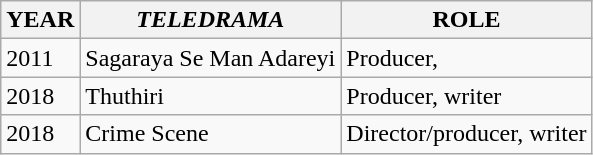<table class="wikitable">
<tr>
<th><strong>YEAR</strong></th>
<th><em>TELEDRAMA<strong></th>
<th></strong>ROLE<strong></th>
</tr>
<tr>
<td>2011</td>
<td>Sagaraya Se Man Adareyi</td>
<td>Producer,</td>
</tr>
<tr>
<td>2018</td>
<td>Thuthiri</td>
<td>Producer, writer</td>
</tr>
<tr>
<td>2018</td>
<td>Crime Scene</td>
<td>Director/producer, writer</td>
</tr>
</table>
